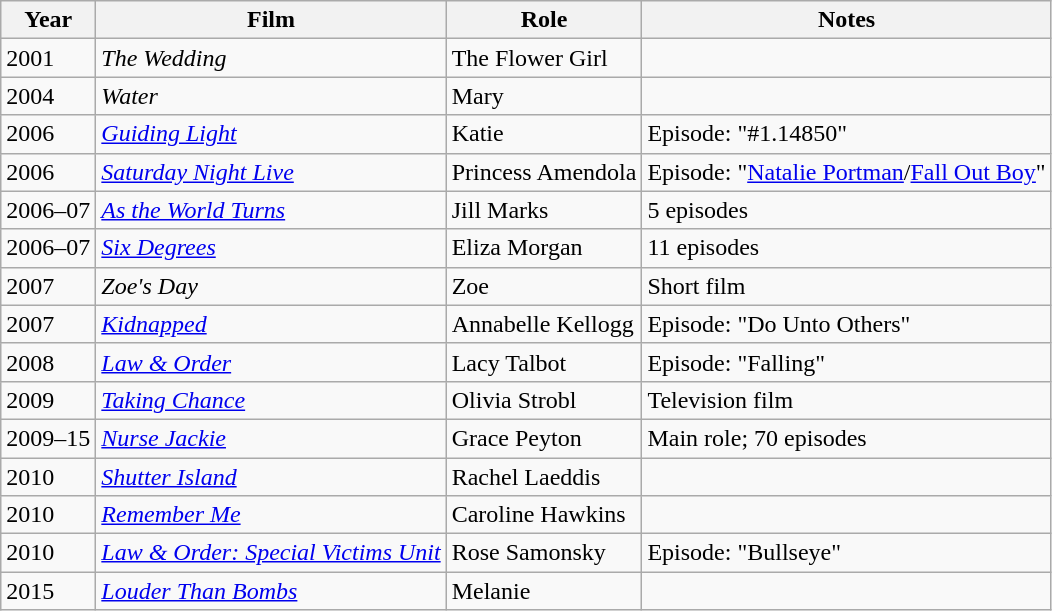<table class="wikitable sortable">
<tr>
<th>Year</th>
<th>Film</th>
<th>Role</th>
<th>Notes</th>
</tr>
<tr>
<td>2001</td>
<td><em>The Wedding</em></td>
<td>The Flower Girl</td>
<td></td>
</tr>
<tr>
<td>2004</td>
<td><em>Water</em></td>
<td>Mary</td>
<td></td>
</tr>
<tr>
<td>2006</td>
<td><em><a href='#'>Guiding Light</a></em></td>
<td>Katie</td>
<td>Episode: "#1.14850"</td>
</tr>
<tr>
<td>2006</td>
<td><em><a href='#'>Saturday Night Live</a></em></td>
<td>Princess Amendola</td>
<td>Episode: "<a href='#'>Natalie Portman</a>/<a href='#'>Fall Out Boy</a>"</td>
</tr>
<tr>
<td>2006–07</td>
<td><em><a href='#'>As the World Turns</a></em></td>
<td>Jill Marks</td>
<td>5 episodes</td>
</tr>
<tr>
<td>2006–07</td>
<td><em><a href='#'>Six Degrees</a></em></td>
<td>Eliza Morgan</td>
<td>11 episodes</td>
</tr>
<tr>
<td>2007</td>
<td><em>Zoe's Day</em></td>
<td>Zoe</td>
<td>Short film</td>
</tr>
<tr>
<td>2007</td>
<td><em><a href='#'>Kidnapped</a></em></td>
<td>Annabelle Kellogg</td>
<td>Episode: "Do Unto Others"</td>
</tr>
<tr>
<td>2008</td>
<td><em><a href='#'>Law & Order</a></em></td>
<td>Lacy Talbot</td>
<td>Episode: "Falling"</td>
</tr>
<tr>
<td>2009</td>
<td><em><a href='#'>Taking Chance</a></em></td>
<td>Olivia Strobl</td>
<td>Television film</td>
</tr>
<tr>
<td>2009–15</td>
<td><em><a href='#'>Nurse Jackie</a></em></td>
<td>Grace Peyton</td>
<td>Main role; 70 episodes</td>
</tr>
<tr>
<td>2010</td>
<td><em><a href='#'>Shutter Island</a></em></td>
<td>Rachel Laeddis</td>
<td></td>
</tr>
<tr>
<td>2010</td>
<td><em><a href='#'>Remember Me</a></em></td>
<td>Caroline Hawkins</td>
<td></td>
</tr>
<tr>
<td>2010</td>
<td><em><a href='#'>Law & Order: Special Victims Unit</a></em></td>
<td>Rose Samonsky</td>
<td>Episode: "Bullseye"</td>
</tr>
<tr>
<td>2015</td>
<td><em><a href='#'>Louder Than Bombs</a></em></td>
<td>Melanie</td>
<td></td>
</tr>
</table>
